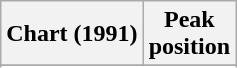<table class="wikitable sortable">
<tr>
<th align="left">Chart (1991)</th>
<th align="center">Peak<br>position</th>
</tr>
<tr>
</tr>
<tr>
</tr>
</table>
